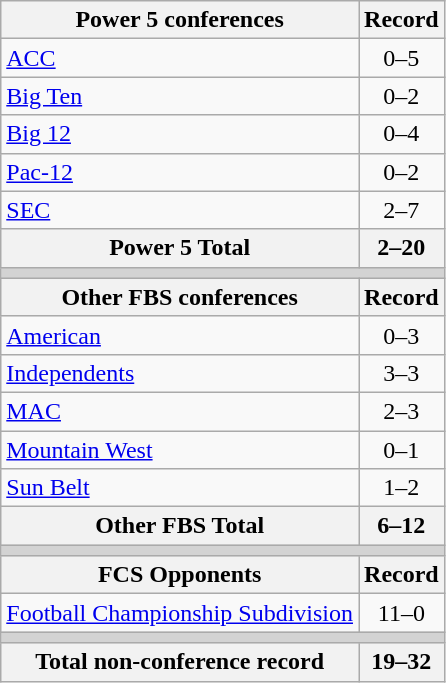<table class="wikitable">
<tr>
<th>Power 5 conferences</th>
<th>Record</th>
</tr>
<tr>
<td><a href='#'>ACC</a></td>
<td align=center>0–5</td>
</tr>
<tr>
<td><a href='#'>Big Ten</a></td>
<td align=center>0–2</td>
</tr>
<tr>
<td><a href='#'>Big 12</a></td>
<td align=center>0–4</td>
</tr>
<tr>
<td><a href='#'>Pac-12</a></td>
<td align=center>0–2</td>
</tr>
<tr>
<td><a href='#'>SEC</a></td>
<td align=center>2–7</td>
</tr>
<tr>
<th>Power 5 Total</th>
<th>2–20</th>
</tr>
<tr>
<th colSpan="2" style="background-color:lightgrey;"></th>
</tr>
<tr>
<th>Other FBS conferences</th>
<th>Record</th>
</tr>
<tr>
<td><a href='#'>American</a></td>
<td align=center>0–3</td>
</tr>
<tr>
<td><a href='#'>Independents</a></td>
<td align=center>3–3</td>
</tr>
<tr>
<td><a href='#'>MAC</a></td>
<td align=center>2–3</td>
</tr>
<tr>
<td><a href='#'>Mountain West</a></td>
<td align=center>0–1</td>
</tr>
<tr>
<td><a href='#'>Sun Belt</a></td>
<td align=center>1–2</td>
</tr>
<tr>
<th>Other FBS Total</th>
<th>6–12</th>
</tr>
<tr>
<th colSpan="2" style="background-color:lightgrey;"></th>
</tr>
<tr>
<th>FCS Opponents</th>
<th>Record</th>
</tr>
<tr>
<td><a href='#'>Football Championship Subdivision</a></td>
<td align=center>11–0</td>
</tr>
<tr>
<th colSpan="2" style="background-color:lightgrey;"></th>
</tr>
<tr>
<th>Total non-conference record</th>
<th>19–32</th>
</tr>
</table>
